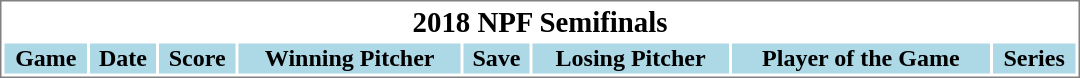<table cellpadding="1"  style="min-width:45em;text-align:center;font-size:100%; border:1px solid gray;">
<tr style="font-size:larger;">
<th colspan=8>2018 NPF Semifinals</th>
</tr>
<tr style="background:lightblue;">
<th>Game</th>
<th>Date</th>
<th>Score</th>
<th>Winning Pitcher</th>
<th>Save</th>
<th>Losing Pitcher</th>
<th>Player of the Game</th>
<th>Series</th>
</tr>
</table>
